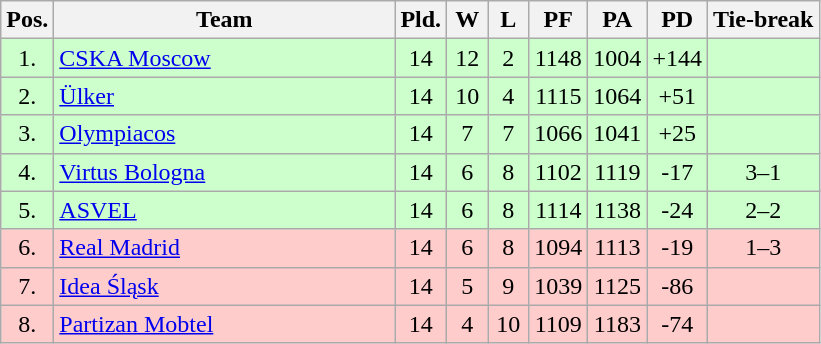<table class="wikitable" style="text-align:center">
<tr>
<th width=15>Pos.</th>
<th width=220>Team</th>
<th width=20>Pld.</th>
<th width=20>W</th>
<th width=20>L</th>
<th width=20>PF</th>
<th width=20>PA</th>
<th width=20>PD</th>
<th>Tie-break</th>
</tr>
<tr style="background: #ccffcc;">
<td>1.</td>
<td align=left> <a href='#'>CSKA Moscow</a></td>
<td>14</td>
<td>12</td>
<td>2</td>
<td>1148</td>
<td>1004</td>
<td>+144</td>
<td></td>
</tr>
<tr style="background: #ccffcc;">
<td>2.</td>
<td align=left> <a href='#'>Ülker</a></td>
<td>14</td>
<td>10</td>
<td>4</td>
<td>1115</td>
<td>1064</td>
<td>+51</td>
<td></td>
</tr>
<tr style="background: #ccffcc;">
<td>3.</td>
<td align=left> <a href='#'>Olympiacos</a></td>
<td>14</td>
<td>7</td>
<td>7</td>
<td>1066</td>
<td>1041</td>
<td>+25</td>
<td></td>
</tr>
<tr style="background: #ccffcc;">
<td>4.</td>
<td align=left> <a href='#'>Virtus Bologna</a></td>
<td>14</td>
<td>6</td>
<td>8</td>
<td>1102</td>
<td>1119</td>
<td>-17</td>
<td>3–1</td>
</tr>
<tr style="background: #ccffcc;">
<td>5.</td>
<td align=left> <a href='#'>ASVEL</a></td>
<td>14</td>
<td>6</td>
<td>8</td>
<td>1114</td>
<td>1138</td>
<td>-24</td>
<td>2–2</td>
</tr>
<tr style="background: #ffcccc;">
<td>6.</td>
<td align=left> <a href='#'>Real Madrid</a></td>
<td>14</td>
<td>6</td>
<td>8</td>
<td>1094</td>
<td>1113</td>
<td>-19</td>
<td>1–3</td>
</tr>
<tr style="background: #ffcccc;">
<td>7.</td>
<td align=left> <a href='#'>Idea Śląsk</a></td>
<td>14</td>
<td>5</td>
<td>9</td>
<td>1039</td>
<td>1125</td>
<td>-86</td>
<td></td>
</tr>
<tr style="background: #ffcccc;">
<td>8.</td>
<td align=left> <a href='#'>Partizan Mobtel</a></td>
<td>14</td>
<td>4</td>
<td>10</td>
<td>1109</td>
<td>1183</td>
<td>-74</td>
<td></td>
</tr>
</table>
